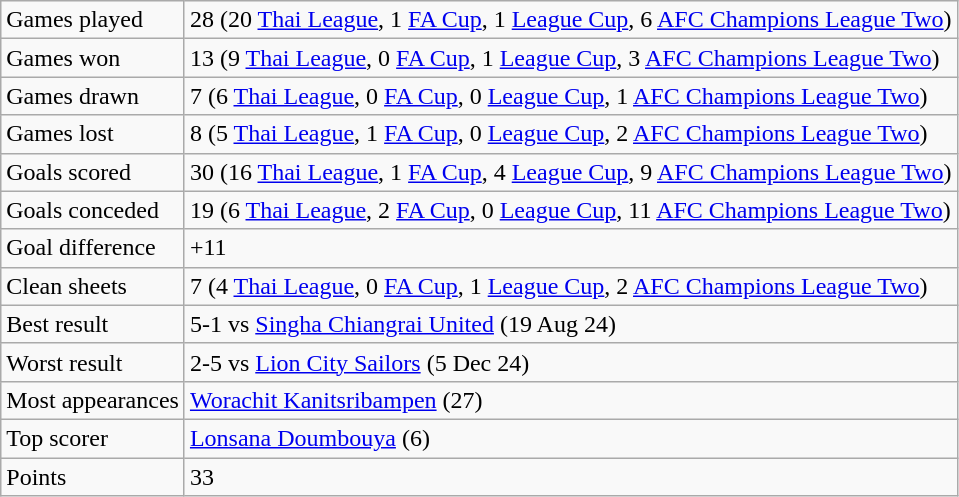<table class="wikitable">
<tr>
<td>Games played</td>
<td>28 (20 <a href='#'>Thai League</a>, 1 <a href='#'>FA Cup</a>, 1 <a href='#'>League Cup</a>, 6 <a href='#'>AFC Champions League Two</a>)</td>
</tr>
<tr>
<td>Games won</td>
<td>13 (9 <a href='#'>Thai League</a>, 0 <a href='#'>FA Cup</a>, 1 <a href='#'>League Cup</a>, 3 <a href='#'>AFC Champions League Two</a>)</td>
</tr>
<tr>
<td>Games drawn</td>
<td>7 (6 <a href='#'>Thai League</a>, 0 <a href='#'>FA Cup</a>, 0 <a href='#'>League Cup</a>, 1 <a href='#'>AFC Champions League Two</a>)</td>
</tr>
<tr>
<td>Games lost</td>
<td>8 (5 <a href='#'>Thai League</a>, 1 <a href='#'>FA Cup</a>, 0 <a href='#'>League Cup</a>, 2 <a href='#'>AFC Champions League Two</a>)</td>
</tr>
<tr>
<td>Goals scored</td>
<td>30 (16 <a href='#'>Thai League</a>, 1 <a href='#'>FA Cup</a>, 4 <a href='#'>League Cup</a>, 9 <a href='#'>AFC Champions League Two</a>)</td>
</tr>
<tr>
<td>Goals conceded</td>
<td>19 (6 <a href='#'>Thai League</a>, 2 <a href='#'>FA Cup</a>, 0 <a href='#'>League Cup</a>, 11 <a href='#'>AFC Champions League Two</a>)</td>
</tr>
<tr>
<td>Goal difference</td>
<td>+11</td>
</tr>
<tr>
<td>Clean sheets</td>
<td>7 (4 <a href='#'>Thai League</a>, 0 <a href='#'>FA Cup</a>, 1 <a href='#'>League Cup</a>, 2 <a href='#'>AFC Champions League Two</a>)</td>
</tr>
<tr>
<td>Best result</td>
<td>5-1 vs <a href='#'>Singha Chiangrai United</a> (19 Aug 24)</td>
</tr>
<tr>
<td>Worst result</td>
<td>2-5 vs <a href='#'>Lion City Sailors</a> (5 Dec 24)</td>
</tr>
<tr>
<td>Most appearances</td>
<td><a href='#'>Worachit Kanitsribampen</a> (27)</td>
</tr>
<tr>
<td>Top scorer</td>
<td><a href='#'>Lonsana Doumbouya</a> (6)</td>
</tr>
<tr>
<td>Points</td>
<td>33</td>
</tr>
</table>
